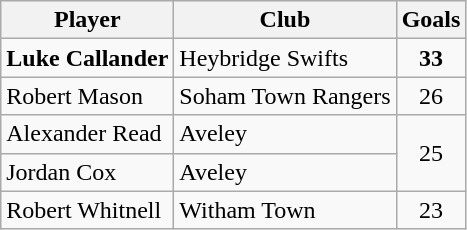<table class="wikitable">
<tr>
<th>Player</th>
<th>Club</th>
<th>Goals</th>
</tr>
<tr>
<td><strong>Luke Callander</strong></td>
<td>Heybridge Swifts</td>
<td align="center"><strong>33</strong></td>
</tr>
<tr>
<td>Robert Mason</td>
<td>Soham Town Rangers</td>
<td align="center">26</td>
</tr>
<tr>
<td>Alexander Read</td>
<td>Aveley</td>
<td rowspan="2" align="center">25</td>
</tr>
<tr>
<td>Jordan Cox</td>
<td>Aveley</td>
</tr>
<tr>
<td>Robert Whitnell</td>
<td>Witham Town</td>
<td align="center">23</td>
</tr>
</table>
